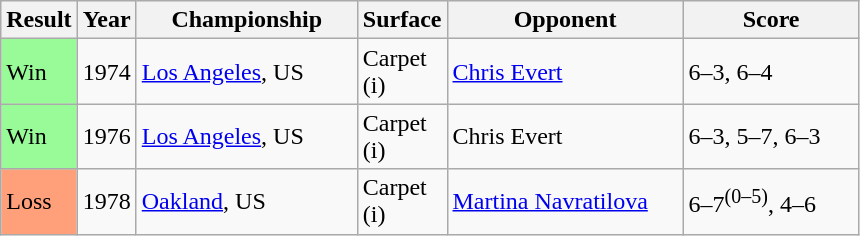<table class='sortable wikitable'>
<tr>
<th style="width:40px">Result</th>
<th style="width:30px">Year</th>
<th style="width:140px">Championship</th>
<th style="width:50px">Surface</th>
<th style="width:150px">Opponent</th>
<th style="width:110px" class="unsortable">Score</th>
</tr>
<tr>
<td style="background:#98fb98;">Win</td>
<td>1974</td>
<td><a href='#'>Los Angeles</a>, US</td>
<td>Carpet (i)</td>
<td> <a href='#'>Chris Evert</a></td>
<td>6–3, 6–4</td>
</tr>
<tr>
<td style="background:#98fb98;">Win</td>
<td>1976</td>
<td><a href='#'>Los Angeles</a>, US</td>
<td>Carpet (i)</td>
<td> Chris Evert</td>
<td>6–3, 5–7, 6–3</td>
</tr>
<tr>
<td style="background:#ffa07a;">Loss</td>
<td>1978</td>
<td><a href='#'>Oakland</a>, US</td>
<td>Carpet (i)</td>
<td> <a href='#'>Martina Navratilova</a></td>
<td>6–7<sup>(0–5)</sup>, 4–6</td>
</tr>
</table>
